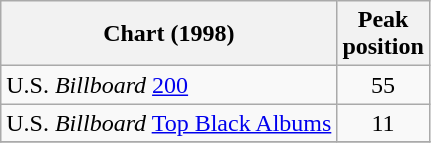<table class="wikitable sortable">
<tr>
<th>Chart (1998)</th>
<th>Peak<br>position</th>
</tr>
<tr>
<td>U.S. <em>Billboard</em> <a href='#'>200</a></td>
<td style="text-align:center;">55</td>
</tr>
<tr>
<td>U.S. <em>Billboard</em> <a href='#'>Top Black Albums</a></td>
<td style="text-align:center;">11</td>
</tr>
<tr>
</tr>
</table>
